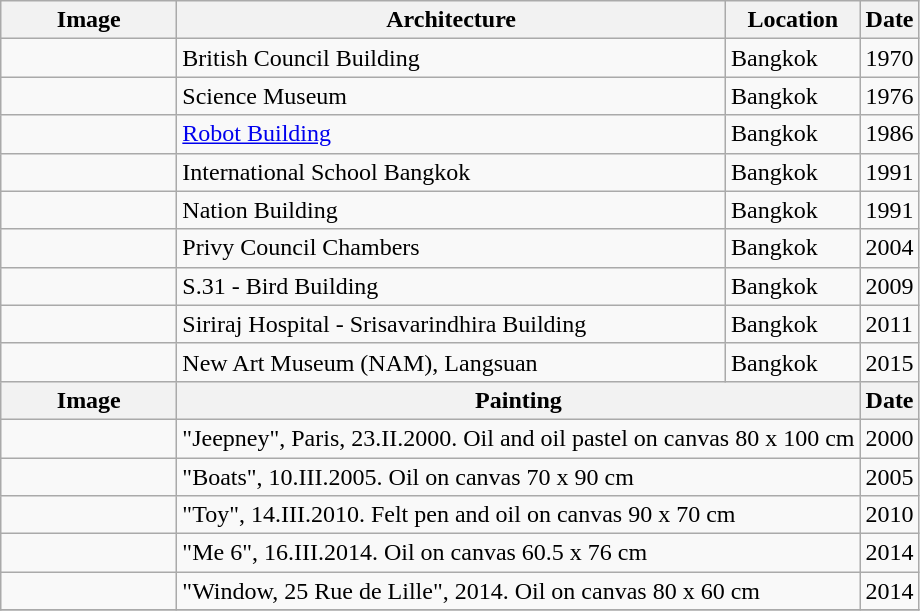<table class="wikitable">
<tr>
<th style="width: 110px;">Image</th>
<th>Architecture</th>
<th>Location</th>
<th>Date</th>
</tr>
<tr>
<td></td>
<td>British Council Building</td>
<td>Bangkok</td>
<td>1970</td>
</tr>
<tr>
<td></td>
<td>Science Museum</td>
<td>Bangkok</td>
<td>1976</td>
</tr>
<tr>
<td></td>
<td><a href='#'>Robot Building</a></td>
<td>Bangkok</td>
<td>1986</td>
</tr>
<tr>
<td></td>
<td>International School Bangkok</td>
<td>Bangkok</td>
<td>1991</td>
</tr>
<tr>
<td></td>
<td>Nation Building</td>
<td>Bangkok</td>
<td>1991</td>
</tr>
<tr>
<td></td>
<td>Privy Council Chambers</td>
<td>Bangkok</td>
<td>2004</td>
</tr>
<tr>
<td></td>
<td>S.31 - Bird Building</td>
<td>Bangkok</td>
<td>2009</td>
</tr>
<tr>
<td> </td>
<td>Siriraj Hospital - Srisavarindhira Building</td>
<td>Bangkok</td>
<td>2011</td>
</tr>
<tr>
<td></td>
<td>New Art Museum (NAM), Langsuan</td>
<td>Bangkok</td>
<td>2015</td>
</tr>
<tr>
<th>Image</th>
<th colspan=2>Painting</th>
<th>Date</th>
</tr>
<tr>
<td></td>
<td colspan=2>"Jeepney", Paris, 23.II.2000. Oil and oil pastel on canvas 80 x 100 cm</td>
<td>2000</td>
</tr>
<tr>
<td></td>
<td colspan=2>"Boats", 10.III.2005. Oil on canvas 70 x 90 cm</td>
<td>2005</td>
</tr>
<tr>
<td></td>
<td colspan=2>"Toy", 14.III.2010. Felt pen and oil on canvas 90 x 70 cm</td>
<td>2010</td>
</tr>
<tr>
<td></td>
<td colspan=2>"Me 6", 16.III.2014. Oil on canvas 60.5 x 76 cm</td>
<td>2014</td>
</tr>
<tr>
<td></td>
<td colspan=2>"Window, 25 Rue de Lille", 2014. Oil on canvas 80 x 60 cm</td>
<td>2014</td>
</tr>
<tr>
</tr>
</table>
